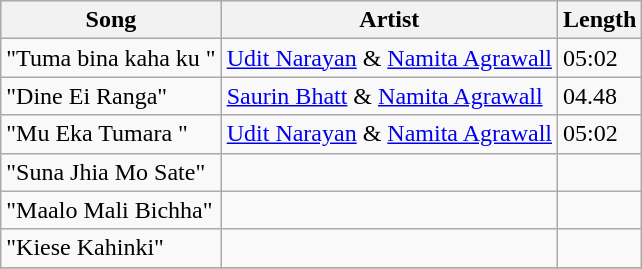<table class="wikitable">
<tr style="background:#d1e4fd;">
<th>Song</th>
<th>Artist</th>
<th>Length</th>
</tr>
<tr>
<td>"Tuma bina kaha ku "</td>
<td><a href='#'>Udit Narayan</a> & <a href='#'>Namita Agrawall</a></td>
<td>05:02</td>
</tr>
<tr>
<td>"Dine Ei Ranga"</td>
<td><a href='#'>Saurin Bhatt</a> & <a href='#'>Namita Agrawall</a></td>
<td>04.48</td>
</tr>
<tr>
<td>"Mu Eka Tumara "</td>
<td><a href='#'>Udit Narayan</a> & <a href='#'>Namita Agrawall</a></td>
<td>05:02</td>
</tr>
<tr>
<td>"Suna Jhia Mo Sate"</td>
<td></td>
<td></td>
</tr>
<tr>
<td>"Maalo Mali Bichha"</td>
<td></td>
<td></td>
</tr>
<tr>
<td>"Kiese Kahinki"</td>
<td></td>
<td></td>
</tr>
<tr>
</tr>
</table>
